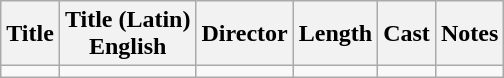<table class="wikitable">
<tr>
<th>Title</th>
<th>Title (Latin)<br>English</th>
<th>Director</th>
<th>Length</th>
<th>Cast</th>
<th>Notes</th>
</tr>
<tr>
<td></td>
<td></td>
<td></td>
<td></td>
<td></td>
<td></td>
</tr>
</table>
